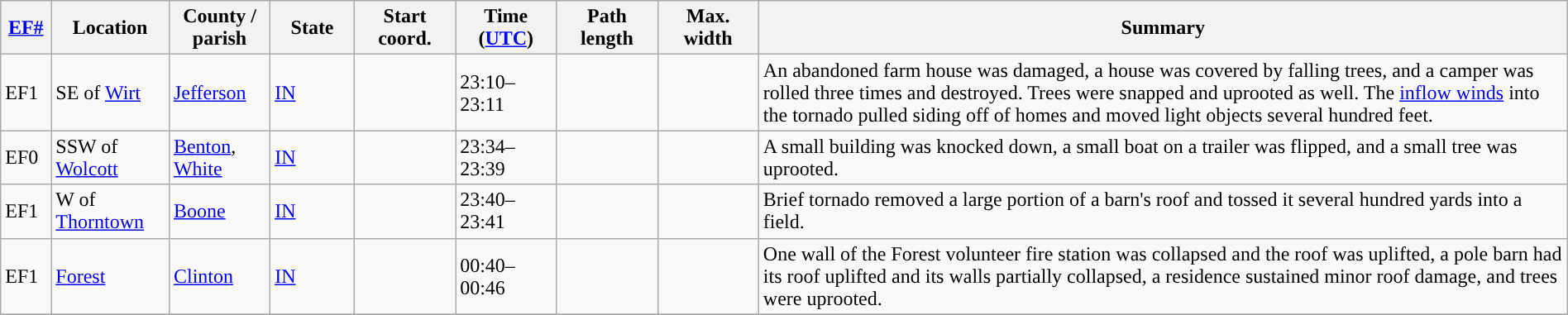<table class="wikitable sortable" style="width:100%;">
<tr>
<th scope="col"  style="width:3%; text-align:center;"><a href='#'>EF#</a></th>
<th scope="col"  style="width:7%; text-align:center;" class="unsortable">Location</th>
<th scope="col"  style="width:6%; text-align:center;" class="unsortable">County / parish</th>
<th scope="col"  style="width:5%; text-align:center;">State</th>
<th scope="col"  style="width:6%; text-align:center;">Start coord.</th>
<th scope="col"  style="width:6%; text-align:center;">Time (<a href='#'>UTC</a>)</th>
<th scope="col"  style="width:6%; text-align:center;">Path length</th>
<th scope="col"  style="width:6%; text-align:center;">Max. width</th>
<th scope="col" class="unsortable" style="width:48%; text-align:center;">Summary</th>
</tr>
<tr>
<td>EF1</td>
<td>SE of <a href='#'>Wirt</a></td>
<td><a href='#'>Jefferson</a></td>
<td><a href='#'>IN</a></td>
<td></td>
<td>23:10–23:11</td>
<td></td>
<td></td>
<td>An abandoned farm house was damaged, a house was covered by falling trees, and a camper was rolled three times and destroyed. Trees were snapped and uprooted as well. The <a href='#'>inflow winds</a> into the tornado pulled siding off of homes and moved light objects several hundred feet.</td>
</tr>
<tr>
<td>EF0</td>
<td>SSW of <a href='#'>Wolcott</a></td>
<td><a href='#'>Benton</a>, <a href='#'>White</a></td>
<td><a href='#'>IN</a></td>
<td></td>
<td>23:34–23:39</td>
<td></td>
<td></td>
<td>A small building was knocked down, a small boat on a trailer was flipped, and a small tree was uprooted.</td>
</tr>
<tr>
<td>EF1</td>
<td>W of <a href='#'>Thorntown</a></td>
<td><a href='#'>Boone</a></td>
<td><a href='#'>IN</a></td>
<td></td>
<td>23:40–23:41</td>
<td></td>
<td></td>
<td>Brief tornado removed a large portion of a barn's roof and tossed it several hundred yards into a field.</td>
</tr>
<tr>
<td>EF1</td>
<td><a href='#'>Forest</a></td>
<td><a href='#'>Clinton</a></td>
<td><a href='#'>IN</a></td>
<td></td>
<td>00:40–00:46</td>
<td></td>
<td></td>
<td>One wall of the Forest volunteer fire station was collapsed and the roof was uplifted, a pole barn had its roof uplifted and its walls partially collapsed, a residence sustained minor roof damage, and trees were uprooted.</td>
</tr>
<tr>
</tr>
</table>
